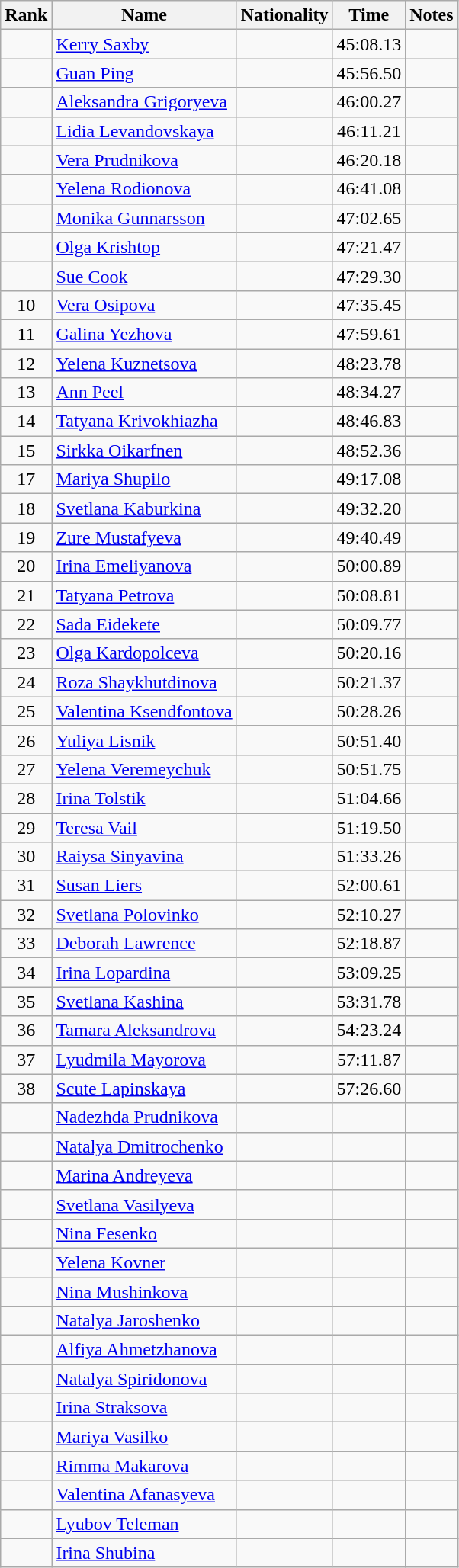<table class="wikitable sortable" style="text-align:center">
<tr>
<th>Rank</th>
<th>Name</th>
<th>Nationality</th>
<th>Time</th>
<th>Notes</th>
</tr>
<tr>
<td></td>
<td align=left><a href='#'>Kerry Saxby</a></td>
<td align=left></td>
<td>45:08.13</td>
<td></td>
</tr>
<tr>
<td></td>
<td align=left><a href='#'>Guan Ping</a></td>
<td align=left></td>
<td>45:56.50</td>
<td></td>
</tr>
<tr>
<td></td>
<td align=left><a href='#'>Aleksandra Grigoryeva</a></td>
<td align=left></td>
<td>46:00.27</td>
<td></td>
</tr>
<tr>
<td></td>
<td align=left><a href='#'>Lidia Levandovskaya</a></td>
<td align=left></td>
<td>46:11.21</td>
<td></td>
</tr>
<tr>
<td></td>
<td align=left><a href='#'>Vera Prudnikova</a></td>
<td align=left></td>
<td>46:20.18</td>
<td></td>
</tr>
<tr>
<td></td>
<td align=left><a href='#'>Yelena Rodionova</a></td>
<td align=left></td>
<td>46:41.08</td>
<td></td>
</tr>
<tr>
<td></td>
<td align=left><a href='#'>Monika Gunnarsson</a></td>
<td align=left></td>
<td>47:02.65</td>
<td></td>
</tr>
<tr>
<td></td>
<td align=left><a href='#'>Olga Krishtop</a></td>
<td align=left></td>
<td>47:21.47</td>
<td></td>
</tr>
<tr>
<td></td>
<td align=left><a href='#'>Sue Cook</a></td>
<td align=left></td>
<td>47:29.30</td>
<td></td>
</tr>
<tr>
<td>10</td>
<td align=left><a href='#'>Vera Osipova</a></td>
<td align=left></td>
<td>47:35.45</td>
<td></td>
</tr>
<tr>
<td>11</td>
<td align=left><a href='#'>Galina Yezhova</a></td>
<td align=left></td>
<td>47:59.61</td>
<td></td>
</tr>
<tr>
<td>12</td>
<td align=left><a href='#'>Yelena Kuznetsova</a></td>
<td align=left></td>
<td>48:23.78</td>
<td></td>
</tr>
<tr>
<td>13</td>
<td align=left><a href='#'>Ann Peel</a></td>
<td align=left></td>
<td>48:34.27</td>
<td></td>
</tr>
<tr>
<td>14</td>
<td align=left><a href='#'>Tatyana Krivokhiazha</a></td>
<td align=left></td>
<td>48:46.83</td>
<td></td>
</tr>
<tr>
<td>15</td>
<td align=left><a href='#'>Sirkka Oikarfnen</a></td>
<td align=left></td>
<td>48:52.36</td>
<td></td>
</tr>
<tr>
<td>17</td>
<td align=left><a href='#'>Mariya Shupilo</a></td>
<td align=left></td>
<td>49:17.08</td>
<td></td>
</tr>
<tr>
<td>18</td>
<td align=left><a href='#'>Svetlana Kaburkina</a></td>
<td align=left></td>
<td>49:32.20</td>
<td></td>
</tr>
<tr>
<td>19</td>
<td align=left><a href='#'>Zure Mustafyeva</a></td>
<td align=left></td>
<td>49:40.49</td>
<td></td>
</tr>
<tr>
<td>20</td>
<td align=left><a href='#'>Irina Emeliyanova</a></td>
<td align=left></td>
<td>50:00.89</td>
<td></td>
</tr>
<tr>
<td>21</td>
<td align=left><a href='#'>Tatyana Petrova</a></td>
<td align=left></td>
<td>50:08.81</td>
<td></td>
</tr>
<tr>
<td>22</td>
<td align=left><a href='#'>Sada Eidekete</a></td>
<td align=left></td>
<td>50:09.77</td>
<td></td>
</tr>
<tr>
<td>23</td>
<td align=left><a href='#'>Olga Kardopolceva</a></td>
<td align=left></td>
<td>50:20.16</td>
<td></td>
</tr>
<tr>
<td>24</td>
<td align=left><a href='#'>Roza Shaykhutdinova</a></td>
<td align=left></td>
<td>50:21.37</td>
<td></td>
</tr>
<tr>
<td>25</td>
<td align=left><a href='#'>Valentina Ksendfontova</a></td>
<td align=left></td>
<td>50:28.26</td>
<td></td>
</tr>
<tr>
<td>26</td>
<td align=left><a href='#'>Yuliya Lisnik</a></td>
<td align=left></td>
<td>50:51.40</td>
<td></td>
</tr>
<tr>
<td>27</td>
<td align=left><a href='#'>Yelena Veremeychuk</a></td>
<td align=left></td>
<td>50:51.75</td>
<td></td>
</tr>
<tr>
<td>28</td>
<td align=left><a href='#'>Irina Tolstik</a></td>
<td align=left></td>
<td>51:04.66</td>
<td></td>
</tr>
<tr>
<td>29</td>
<td align=left><a href='#'>Teresa Vail</a></td>
<td align=left></td>
<td>51:19.50</td>
<td></td>
</tr>
<tr>
<td>30</td>
<td align=left><a href='#'>Raiysa Sinyavina</a></td>
<td align=left></td>
<td>51:33.26</td>
<td></td>
</tr>
<tr>
<td>31</td>
<td align=left><a href='#'>Susan Liers</a></td>
<td align=left></td>
<td>52:00.61</td>
<td></td>
</tr>
<tr>
<td>32</td>
<td align=left><a href='#'>Svetlana Polovinko</a></td>
<td align=left></td>
<td>52:10.27</td>
<td></td>
</tr>
<tr>
<td>33</td>
<td align=left><a href='#'>Deborah Lawrence</a></td>
<td align=left></td>
<td>52:18.87</td>
<td></td>
</tr>
<tr>
<td>34</td>
<td align=left><a href='#'>Irina Lopardina</a></td>
<td align=left></td>
<td>53:09.25</td>
<td></td>
</tr>
<tr>
<td>35</td>
<td align=left><a href='#'>Svetlana Kashina</a></td>
<td align=left></td>
<td>53:31.78</td>
<td></td>
</tr>
<tr>
<td>36</td>
<td align=left><a href='#'>Tamara Aleksandrova</a></td>
<td align=left></td>
<td>54:23.24</td>
<td></td>
</tr>
<tr>
<td>37</td>
<td align=left><a href='#'>Lyudmila Mayorova</a></td>
<td align=left></td>
<td>57:11.87</td>
<td></td>
</tr>
<tr>
<td>38</td>
<td align=left><a href='#'>Scute Lapinskaya</a></td>
<td align=left></td>
<td>57:26.60</td>
<td></td>
</tr>
<tr>
<td></td>
<td align=left><a href='#'>Nadezhda Prudnikova</a></td>
<td align=left></td>
<td></td>
<td></td>
</tr>
<tr>
<td></td>
<td align=left><a href='#'>Natalya Dmitrochenko</a></td>
<td align=left></td>
<td></td>
<td></td>
</tr>
<tr>
<td></td>
<td align=left><a href='#'>Marina Andreyeva</a></td>
<td align=left></td>
<td></td>
<td></td>
</tr>
<tr>
<td></td>
<td align=left><a href='#'>Svetlana Vasilyeva</a></td>
<td align=left></td>
<td></td>
<td></td>
</tr>
<tr>
<td></td>
<td align=left><a href='#'>Nina Fesenko</a></td>
<td align=left></td>
<td></td>
<td></td>
</tr>
<tr>
<td></td>
<td align=left><a href='#'>Yelena Kovner</a></td>
<td align=left></td>
<td></td>
<td></td>
</tr>
<tr>
<td></td>
<td align=left><a href='#'>Nina Mushinkova</a></td>
<td align=left></td>
<td></td>
<td></td>
</tr>
<tr>
<td></td>
<td align=left><a href='#'>Natalya Jaroshenko</a></td>
<td align=left></td>
<td></td>
<td></td>
</tr>
<tr>
<td></td>
<td align=left><a href='#'>Alfiya Ahmetzhanova</a></td>
<td align=left></td>
<td></td>
<td></td>
</tr>
<tr>
<td></td>
<td align=left><a href='#'>Natalya Spiridonova</a></td>
<td align=left></td>
<td></td>
<td></td>
</tr>
<tr>
<td></td>
<td align=left><a href='#'>Irina Straksova</a></td>
<td align=left></td>
<td></td>
<td></td>
</tr>
<tr>
<td></td>
<td align=left><a href='#'>Mariya Vasilko</a></td>
<td align=left></td>
<td></td>
<td></td>
</tr>
<tr>
<td></td>
<td align=left><a href='#'>Rimma Makarova</a></td>
<td align=left></td>
<td></td>
<td></td>
</tr>
<tr>
<td></td>
<td align=left><a href='#'>Valentina Afanasyeva</a></td>
<td align=left></td>
<td></td>
<td></td>
</tr>
<tr>
<td></td>
<td align=left><a href='#'>Lyubov Teleman</a></td>
<td align=left></td>
<td></td>
<td></td>
</tr>
<tr>
<td></td>
<td align=left><a href='#'>Irina Shubina</a></td>
<td align=left></td>
<td></td>
<td></td>
</tr>
</table>
